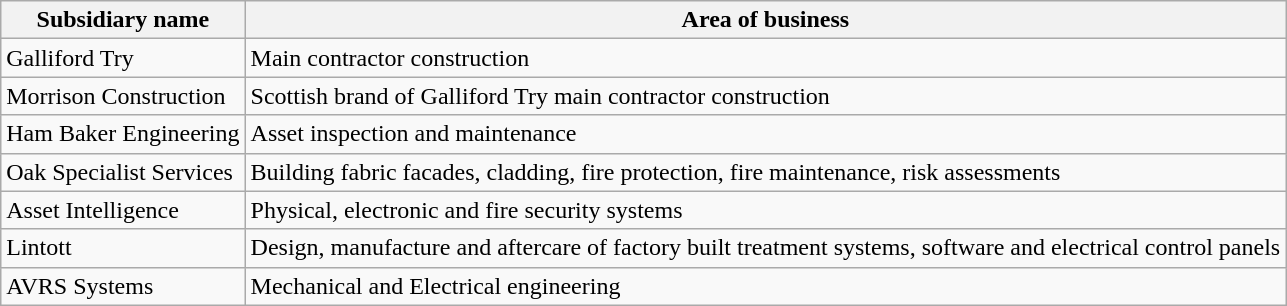<table class="wikitable">
<tr>
<th>Subsidiary name</th>
<th>Area of business</th>
</tr>
<tr>
<td>Galliford Try</td>
<td>Main contractor construction</td>
</tr>
<tr>
<td>Morrison Construction</td>
<td>Scottish brand of Galliford Try main contractor construction</td>
</tr>
<tr>
<td>Ham Baker Engineering</td>
<td>Asset inspection and maintenance</td>
</tr>
<tr>
<td>Oak Specialist Services</td>
<td>Building fabric facades, cladding, fire protection, fire maintenance, risk assessments</td>
</tr>
<tr>
<td>Asset Intelligence</td>
<td>Physical, electronic and fire security systems</td>
</tr>
<tr>
<td>Lintott</td>
<td>Design, manufacture and aftercare of factory built treatment systems, software and electrical control panels</td>
</tr>
<tr>
<td>AVRS Systems</td>
<td>Mechanical and Electrical engineering</td>
</tr>
</table>
